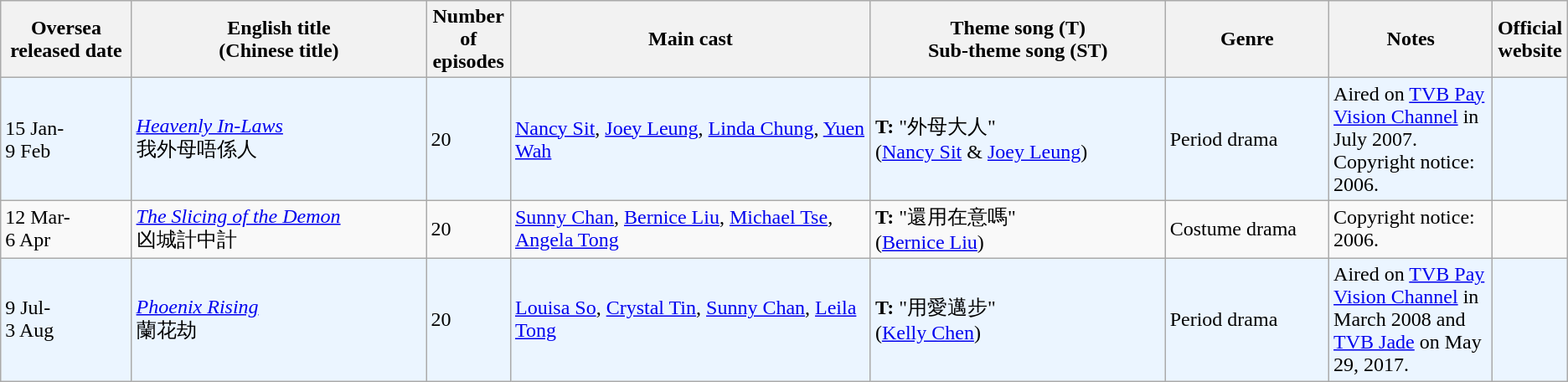<table class="wikitable">
<tr>
<th align=center width=8% bgcolor="silver">Oversea <br> released date</th>
<th align=center width=18% bgcolor="silver">English title <br> (Chinese title)</th>
<th align=center width=5% bgcolor="silver">Number of episodes</th>
<th align=center width=22% bgcolor="silver">Main cast</th>
<th align=center width=18% bgcolor="silver">Theme song (T) <br>Sub-theme song (ST)</th>
<th align=center width=10% bgcolor="silver">Genre</th>
<th align=center width=10% bgcolor="silver">Notes</th>
<th align=center width=1% bgcolor="silver">Official website</th>
</tr>
<tr ---- bgcolor="ebf5ff">
<td>15 Jan-<br> 9 Feb</td>
<td><em><a href='#'>Heavenly In-Laws</a></em> <br> 我外母唔係人</td>
<td>20</td>
<td><a href='#'>Nancy Sit</a>, <a href='#'>Joey Leung</a>, <a href='#'>Linda Chung</a>, <a href='#'>Yuen Wah</a></td>
<td><strong>T:</strong> "外母大人" <br>(<a href='#'>Nancy Sit</a> & <a href='#'>Joey Leung</a>)</td>
<td>Period drama</td>
<td>Aired on <a href='#'>TVB Pay Vision Channel</a> in July 2007. Copyright notice: 2006.</td>
<td> </td>
</tr>
<tr>
<td>12 Mar-<br> 6 Apr</td>
<td><em><a href='#'>The Slicing of the Demon</a></em> <br> 凶城計中計</td>
<td>20</td>
<td><a href='#'>Sunny Chan</a>, <a href='#'>Bernice Liu</a>, <a href='#'>Michael Tse</a>, <a href='#'>Angela Tong</a></td>
<td><strong>T:</strong> "還用在意嗎" <br>(<a href='#'>Bernice Liu</a>)</td>
<td>Costume drama</td>
<td>Copyright notice: 2006.</td>
<td></td>
</tr>
<tr ---- bgcolor="ebf5ff">
<td>9 Jul-<br> 3 Aug</td>
<td><em><a href='#'>Phoenix Rising</a></em> <br> 蘭花劫</td>
<td>20</td>
<td><a href='#'>Louisa So</a>, <a href='#'>Crystal Tin</a>, <a href='#'>Sunny Chan</a>, <a href='#'>Leila Tong</a></td>
<td><strong>T:</strong> "用愛邁步" <br> (<a href='#'>Kelly Chen</a>)</td>
<td>Period drama</td>
<td>Aired on <a href='#'>TVB Pay Vision Channel</a> in March 2008 and <a href='#'>TVB Jade</a> on May 29, 2017.</td>
<td> </td>
</tr>
</table>
